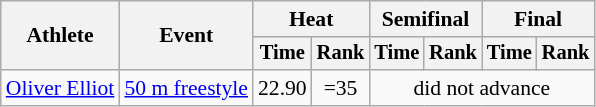<table class=wikitable style="font-size:90%">
<tr>
<th rowspan="2">Athlete</th>
<th rowspan="2">Event</th>
<th colspan="2">Heat</th>
<th colspan="2">Semifinal</th>
<th colspan="2">Final</th>
</tr>
<tr style="font-size:95%">
<th>Time</th>
<th>Rank</th>
<th>Time</th>
<th>Rank</th>
<th>Time</th>
<th>Rank</th>
</tr>
<tr align=center>
<td align=left><a href='#'>Oliver Elliot</a></td>
<td align=left><a href='#'>50 m freestyle</a></td>
<td>22.90</td>
<td>=35</td>
<td colspan=4>did not advance</td>
</tr>
</table>
